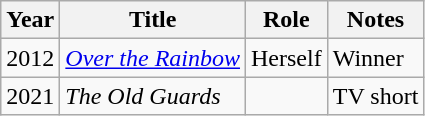<table class="wikitable sortable">
<tr>
<th>Year</th>
<th>Title</th>
<th>Role</th>
<th>Notes</th>
</tr>
<tr>
<td>2012</td>
<td><em><a href='#'>Over the Rainbow</a></em></td>
<td>Herself</td>
<td>Winner</td>
</tr>
<tr>
<td>2021</td>
<td><em>The Old Guards</em></td>
<td></td>
<td>TV short</td>
</tr>
</table>
